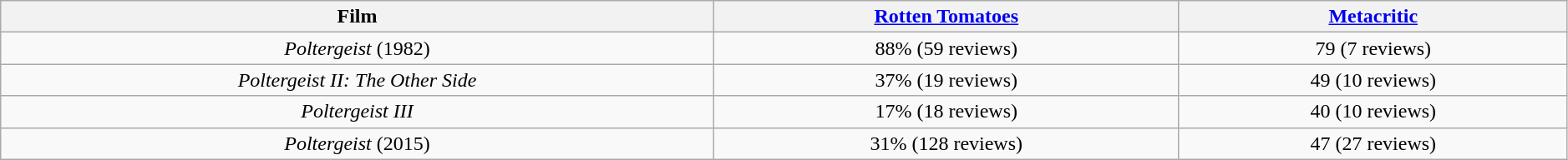<table class="wikitable sortable" width=99% border="1" style="text-align: center;">
<tr>
<th>Film</th>
<th><a href='#'>Rotten Tomatoes</a></th>
<th><a href='#'>Metacritic</a></th>
</tr>
<tr>
<td style="text-align:center;"><em>Poltergeist</em> (1982)</td>
<td style="text-align:center;">88% (59 reviews)</td>
<td>79 (7 reviews)</td>
</tr>
<tr>
<td style="text-align:center;"><em>Poltergeist II: The Other Side</em></td>
<td style="text-align:center;">37% (19 reviews)</td>
<td>49 (10 reviews)</td>
</tr>
<tr>
<td style="text-align:center;"><em>Poltergeist III</em></td>
<td style="text-align:center;">17% (18 reviews)</td>
<td>40 (10 reviews)</td>
</tr>
<tr>
<td style="text-align:center;"><em>Poltergeist</em> (2015)</td>
<td style="text-align:center;">31% (128 reviews)</td>
<td>47 (27 reviews)</td>
</tr>
</table>
